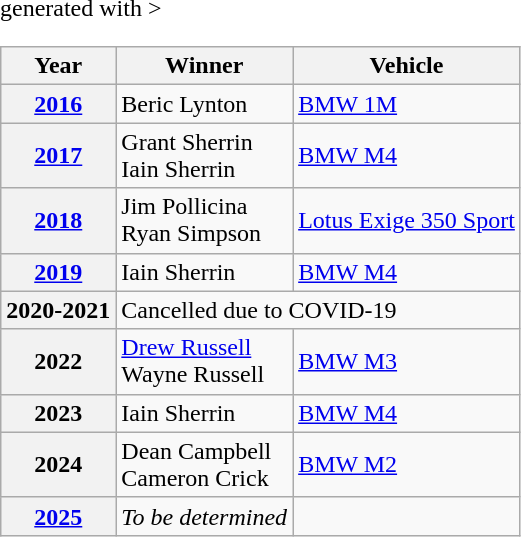<table class="wikitable" <hiddentext>generated with >
<tr style="font-weight:bold">
<th>Year</th>
<th>Winner</th>
<th>Vehicle</th>
</tr>
<tr>
<th><a href='#'>2016</a></th>
<td>Beric Lynton</td>
<td><a href='#'>BMW 1M</a></td>
</tr>
<tr>
<th><a href='#'>2017</a></th>
<td>Grant Sherrin<br>Iain Sherrin</td>
<td><a href='#'>BMW M4</a></td>
</tr>
<tr>
<th><a href='#'>2018</a></th>
<td>Jim Pollicina<br>Ryan Simpson</td>
<td><a href='#'>Lotus Exige 350 Sport</a></td>
</tr>
<tr>
<th><a href='#'>2019</a></th>
<td>Iain Sherrin</td>
<td><a href='#'>BMW M4</a></td>
</tr>
<tr>
<th>2020-2021</th>
<td colspan=3>Cancelled due to COVID-19</td>
</tr>
<tr>
<th>2022</th>
<td><a href='#'>Drew Russell</a><br>Wayne Russell</td>
<td><a href='#'>BMW M3</a></td>
</tr>
<tr>
<th>2023</th>
<td>Iain Sherrin</td>
<td><a href='#'>BMW M4</a></td>
</tr>
<tr>
<th>2024</th>
<td>Dean Campbell<br>Cameron Crick</td>
<td><a href='#'>BMW M2</a></td>
</tr>
<tr>
<th><a href='#'>2025</a></th>
<td><em>To be determined</em></td>
</tr>
</table>
